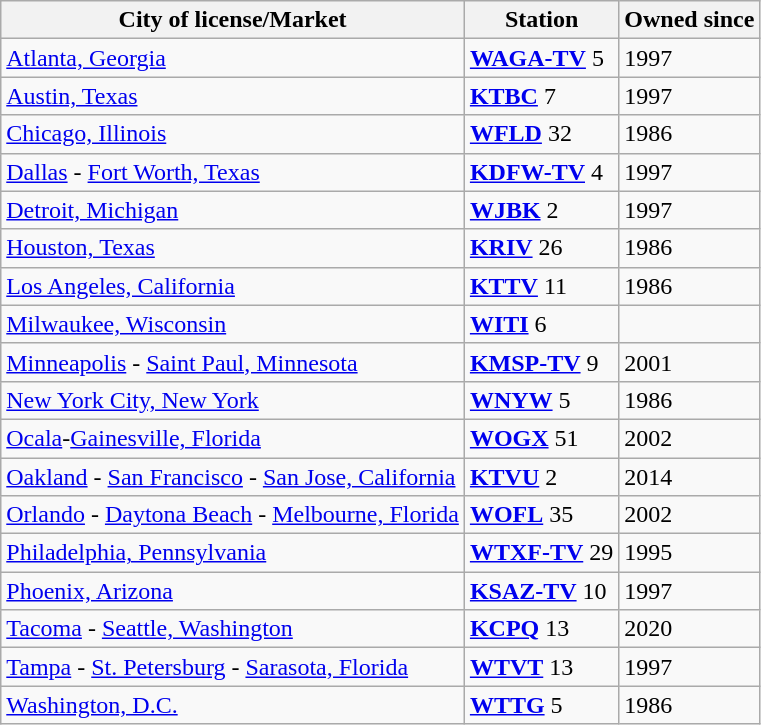<table class="wikitable sortable">
<tr>
<th>City of license/Market</th>
<th>Station</th>
<th>Owned since</th>
</tr>
<tr style="vertical-align: top; text-align: left;">
<td><a href='#'>Atlanta, Georgia</a></td>
<td><strong><a href='#'>WAGA-TV</a></strong> 5</td>
<td>1997</td>
</tr>
<tr style="vertical-align: top; text-align: left;">
<td><a href='#'>Austin, Texas</a></td>
<td><strong><a href='#'>KTBC</a></strong> 7</td>
<td>1997</td>
</tr>
<tr style="vertical-align: top; text-align: left;">
<td><a href='#'>Chicago, Illinois</a></td>
<td><strong><a href='#'>WFLD</a></strong> 32</td>
<td>1986</td>
</tr>
<tr style="vertical-align: top; text-align: left;">
<td><a href='#'>Dallas</a> - <a href='#'>Fort Worth, Texas</a></td>
<td><strong><a href='#'>KDFW-TV</a></strong> 4</td>
<td>1997</td>
</tr>
<tr style="vertical-align: top; text-align: left;">
<td><a href='#'>Detroit, Michigan</a></td>
<td><strong><a href='#'>WJBK</a></strong> 2</td>
<td>1997</td>
</tr>
<tr style="vertical-align: top; text-align: left;">
<td><a href='#'>Houston, Texas</a></td>
<td><strong><a href='#'>KRIV</a></strong> 26</td>
<td>1986</td>
</tr>
<tr style="vertical-align: top; text-align: left;">
<td><a href='#'>Los Angeles, California</a></td>
<td><strong><a href='#'>KTTV</a></strong> 11</td>
<td>1986</td>
</tr>
<tr style="vertical-align: top; text-align: left;">
<td><a href='#'>Milwaukee, Wisconsin</a></td>
<td><strong><a href='#'>WITI</a></strong> 6</td>
<td></td>
</tr>
<tr style="vertical-align: top; text-align: left;">
<td><a href='#'>Minneapolis</a> - <a href='#'>Saint Paul, Minnesota</a></td>
<td><strong><a href='#'>KMSP-TV</a></strong> 9</td>
<td>2001</td>
</tr>
<tr style="vertical-align: top; text-align: left;">
<td><a href='#'>New York City, New York</a></td>
<td><strong><a href='#'>WNYW</a></strong> 5</td>
<td>1986</td>
</tr>
<tr style="vertical-align: top; text-align: left;">
<td><a href='#'>Ocala</a>-<a href='#'>Gainesville, Florida</a></td>
<td><strong><a href='#'>WOGX</a></strong> 51<br></td>
<td>2002</td>
</tr>
<tr style="vertical-align: top; text-align: left;">
<td><a href='#'>Oakland</a> - <a href='#'>San Francisco</a> - <a href='#'>San Jose, California</a></td>
<td><strong><a href='#'>KTVU</a></strong> 2</td>
<td>2014</td>
</tr>
<tr style="vertical-align: top; text-align: left;">
<td><a href='#'>Orlando</a> - <a href='#'>Daytona Beach</a> - <a href='#'>Melbourne, Florida</a></td>
<td><strong><a href='#'>WOFL</a></strong> 35</td>
<td>2002</td>
</tr>
<tr style="vertical-align: top; text-align: left;">
<td><a href='#'>Philadelphia, Pennsylvania</a></td>
<td><strong><a href='#'>WTXF-TV</a></strong> 29</td>
<td>1995</td>
</tr>
<tr style="vertical-align: top; text-align: left;">
<td><a href='#'>Phoenix, Arizona</a></td>
<td><strong><a href='#'>KSAZ-TV</a></strong> 10</td>
<td>1997</td>
</tr>
<tr style="vertical-align: top; text-align: left;">
<td><a href='#'>Tacoma</a> - <a href='#'>Seattle, Washington</a></td>
<td><strong><a href='#'>KCPQ</a></strong> 13</td>
<td>2020</td>
</tr>
<tr style="vertical-align: top; text-align: left;">
<td><a href='#'>Tampa</a> - <a href='#'>St. Petersburg</a> - <a href='#'>Sarasota, Florida</a></td>
<td><strong><a href='#'>WTVT</a></strong> 13</td>
<td>1997</td>
</tr>
<tr style="vertical-align: top; text-align: left;">
<td><a href='#'>Washington, D.C.</a></td>
<td><strong><a href='#'>WTTG</a></strong> 5</td>
<td>1986</td>
</tr>
</table>
